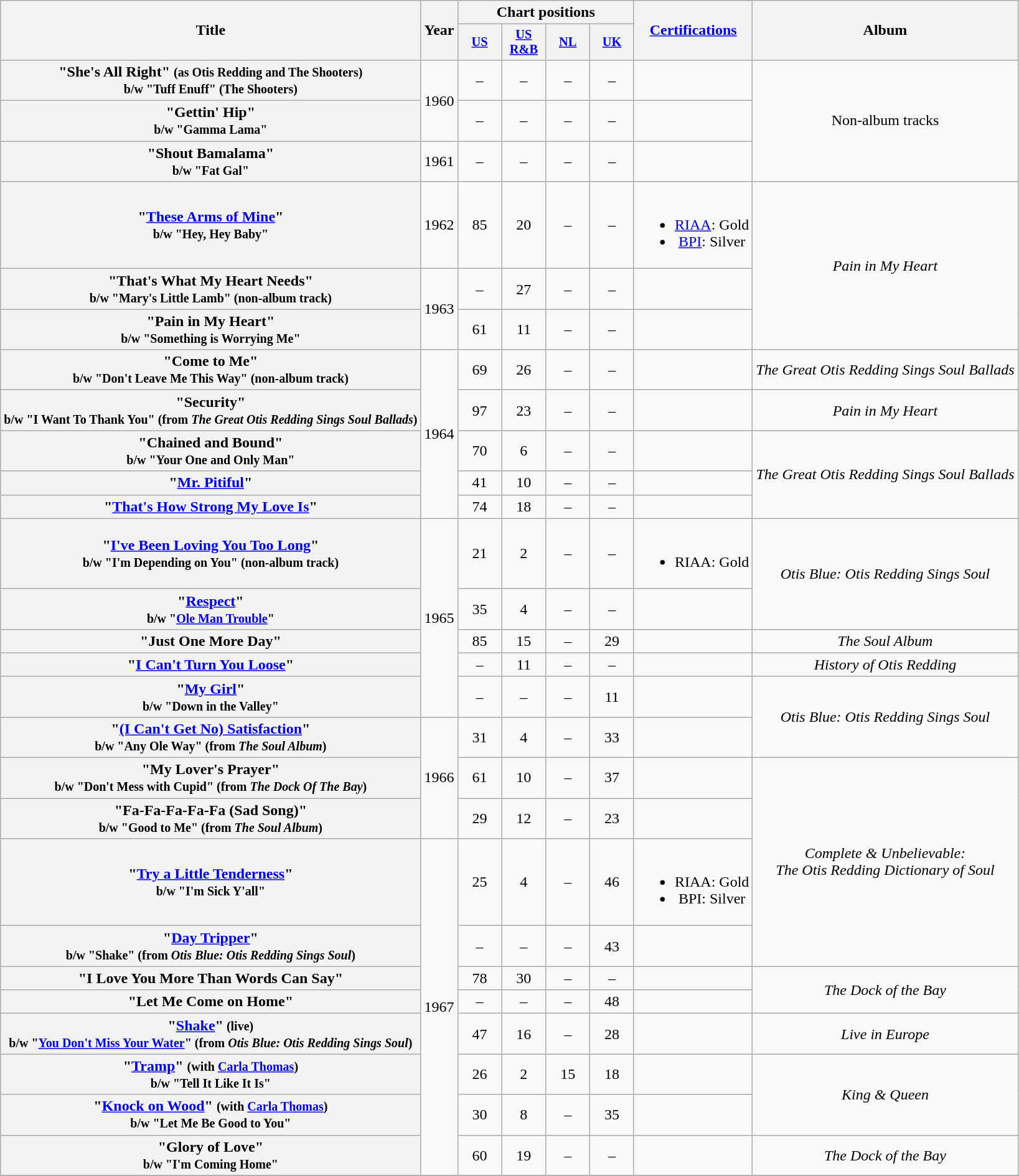<table class="wikitable plainrowheaders" style="text-align:center;">
<tr>
<th rowspan="2">Title</th>
<th rowspan="2">Year</th>
<th colspan="4">Chart positions</th>
<th rowspan="2"><a href='#'>Certifications</a></th>
<th rowspan="2">Album</th>
</tr>
<tr>
<th style="width:3em;font-size:85%"><a href='#'>US</a><br></th>
<th style="width:3em;font-size:85%"><a href='#'>US<br>R&B</a><br></th>
<th style="width:3em;font-size:85%"><a href='#'>NL</a><br></th>
<th style="width:3em;font-size:85%"><a href='#'>UK</a><br></th>
</tr>
<tr>
<th scope="row">"She's All Right" <small>(as Otis Redding and The Shooters)</small><br><small>b/w "Tuff Enuff" (The Shooters)</small></th>
<td rowspan="2">1960</td>
<td>–</td>
<td>–</td>
<td>–</td>
<td>–</td>
<td></td>
<td rowspan="3">Non-album tracks</td>
</tr>
<tr>
<th scope="row">"Gettin' Hip"<br><small>b/w "Gamma Lama"</small></th>
<td>–</td>
<td>–</td>
<td>–</td>
<td>–</td>
<td></td>
</tr>
<tr>
<th scope="row">"Shout Bamalama"<br><small>b/w "Fat Gal"</small></th>
<td>1961</td>
<td>–</td>
<td>–</td>
<td>–</td>
<td>–</td>
<td></td>
</tr>
<tr>
<th scope="row">"<a href='#'>These Arms of Mine</a>"<br><small>b/w "Hey, Hey Baby"</small></th>
<td>1962</td>
<td>85</td>
<td>20</td>
<td>–</td>
<td>–</td>
<td><br><ul><li><a href='#'>RIAA</a>: Gold</li><li><a href='#'>BPI</a>: Silver</li></ul></td>
<td rowspan="3"><em>Pain in My Heart</em></td>
</tr>
<tr>
<th scope="row">"That's What My Heart Needs"<br><small>b/w "Mary's Little Lamb" (non-album track)</small></th>
<td rowspan="2">1963</td>
<td>–</td>
<td>27</td>
<td>–</td>
<td>–</td>
<td></td>
</tr>
<tr>
<th scope="row">"Pain in My Heart"<br><small>b/w "Something is Worrying Me"</small></th>
<td>61</td>
<td>11</td>
<td>–</td>
<td>–</td>
<td></td>
</tr>
<tr>
<th scope="row">"Come to Me"<br><small>b/w "Don't Leave Me This Way" (non-album track)</small></th>
<td rowspan="5">1964</td>
<td>69</td>
<td>26</td>
<td>–</td>
<td>–</td>
<td></td>
<td><em>The Great Otis Redding Sings Soul Ballads</em></td>
</tr>
<tr>
<th scope="row">"Security"<br><small>b/w "I Want To Thank You" (from <em>The Great Otis Redding Sings Soul Ballads</em>)</small></th>
<td>97</td>
<td>23</td>
<td>–</td>
<td>–</td>
<td></td>
<td><em>Pain in My Heart</em></td>
</tr>
<tr>
<th scope="row">"Chained and Bound"<br><small>b/w "Your One and Only Man" </small></th>
<td>70</td>
<td>6</td>
<td>–</td>
<td>–</td>
<td></td>
<td rowspan="3"><em>The Great Otis Redding Sings Soul Ballads</em></td>
</tr>
<tr>
<th scope="row">"<a href='#'>Mr. Pitiful</a>"</th>
<td>41</td>
<td>10</td>
<td>–</td>
<td>–</td>
<td></td>
</tr>
<tr>
<th scope="row">"<a href='#'>That's How Strong My Love Is</a>"</th>
<td>74</td>
<td>18</td>
<td>–</td>
<td>–</td>
<td></td>
</tr>
<tr>
<th scope="row">"<a href='#'>I've Been Loving You Too Long</a>"<br><small>b/w "I'm Depending on You" (non-album track)</small></th>
<td rowspan="5">1965</td>
<td>21</td>
<td>2</td>
<td>–</td>
<td>–</td>
<td><br><ul><li>RIAA: Gold</li></ul></td>
<td rowspan="2"><em>Otis Blue: Otis Redding Sings Soul</em></td>
</tr>
<tr>
<th scope="row">"<a href='#'>Respect</a>"<br><small>b/w "<a href='#'>Ole Man Trouble</a>"</small></th>
<td>35</td>
<td>4</td>
<td>–</td>
<td>–</td>
<td></td>
</tr>
<tr>
<th scope="row">"Just One More Day"</th>
<td>85</td>
<td>15</td>
<td>–</td>
<td>29</td>
<td></td>
<td><em>The Soul Album</em></td>
</tr>
<tr>
<th scope="row">"<a href='#'>I Can't Turn You Loose</a>"</th>
<td>–</td>
<td>11</td>
<td>–</td>
<td>–</td>
<td></td>
<td><em>History of Otis Redding</em></td>
</tr>
<tr>
<th scope="row">"<a href='#'>My Girl</a>"<br><small>b/w "Down in the Valley"</small></th>
<td>–</td>
<td>–</td>
<td>–</td>
<td>11</td>
<td></td>
<td rowspan="2"><em>Otis Blue: Otis Redding Sings Soul</em></td>
</tr>
<tr>
<th scope="row">"<a href='#'>(I Can't Get No) Satisfaction</a>"<br><small>b/w "Any Ole Way" (from <em>The Soul Album</em>)</small></th>
<td rowspan="3">1966</td>
<td>31</td>
<td>4</td>
<td>–</td>
<td>33</td>
<td></td>
</tr>
<tr>
<th scope="row">"My Lover's Prayer"<br><small>b/w "Don't Mess with Cupid" (from <em>The Dock Of The Bay</em>)</small></th>
<td>61</td>
<td>10</td>
<td>–</td>
<td>37</td>
<td></td>
<td rowspan="4"><em>Complete & Unbelievable:<br>The Otis Redding Dictionary of Soul</em></td>
</tr>
<tr>
<th scope="row">"Fa-Fa-Fa-Fa-Fa (Sad Song)"<br><small>b/w "Good to Me" (from <em>The Soul Album</em>)</small></th>
<td>29</td>
<td>12</td>
<td>–</td>
<td>23</td>
<td></td>
</tr>
<tr>
<th scope="row">"<a href='#'>Try a Little Tenderness</a>"<br><small>b/w "I'm Sick Y'all"</small></th>
<td rowspan="8">1967</td>
<td>25</td>
<td>4</td>
<td>–</td>
<td>46</td>
<td><br><ul><li>RIAA: Gold</li><li>BPI: Silver</li></ul></td>
</tr>
<tr>
<th scope="row">"<a href='#'>Day Tripper</a>"<br><small>b/w "Shake" (from <em>Otis Blue: Otis Redding Sings Soul</em>)</small></th>
<td>–</td>
<td>–</td>
<td>–</td>
<td>43</td>
<td></td>
</tr>
<tr>
<th scope="row">"I Love You More Than Words Can Say"</th>
<td>78</td>
<td>30</td>
<td>–</td>
<td>–</td>
<td></td>
<td rowspan="2"><em>The Dock of the Bay</em></td>
</tr>
<tr>
<th scope="row">"Let Me Come on Home"</th>
<td>–</td>
<td>–</td>
<td>–</td>
<td>48</td>
<td></td>
</tr>
<tr>
<th scope="row">"<a href='#'>Shake</a>"<small> (live) </small> <br><small>b/w "<a href='#'>You Don't Miss Your Water</a>" (from <em>Otis Blue: Otis Redding Sings Soul</em>)</small></th>
<td>47</td>
<td>16</td>
<td>–</td>
<td>28</td>
<td></td>
<td><em>Live in Europe</em></td>
</tr>
<tr>
<th scope="row">"<a href='#'>Tramp</a>" <small>(with <a href='#'>Carla Thomas</a>)</small><br><small>b/w "Tell It Like It Is"</small></th>
<td>26</td>
<td>2</td>
<td>15</td>
<td>18</td>
<td></td>
<td rowspan="2"><em>King & Queen</em></td>
</tr>
<tr>
<th scope="row">"<a href='#'>Knock on Wood</a>" <small>(with <a href='#'>Carla Thomas</a>)</small><br><small>b/w "Let Me Be Good to You"</small></th>
<td>30</td>
<td>8</td>
<td>–</td>
<td>35</td>
<td></td>
</tr>
<tr>
<th scope="row">"Glory of Love"<br><small>b/w "I'm Coming Home"</small></th>
<td>60</td>
<td>19</td>
<td>–</td>
<td>–</td>
<td></td>
<td><em>The Dock of the Bay</em></td>
</tr>
<tr>
</tr>
</table>
